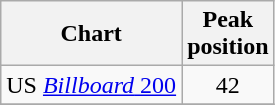<table class="wikitable">
<tr>
<th>Chart</th>
<th>Peak<br>position</th>
</tr>
<tr>
<td>US <a href='#'><em>Billboard</em> 200</a></td>
<td align="center">42</td>
</tr>
<tr>
</tr>
</table>
